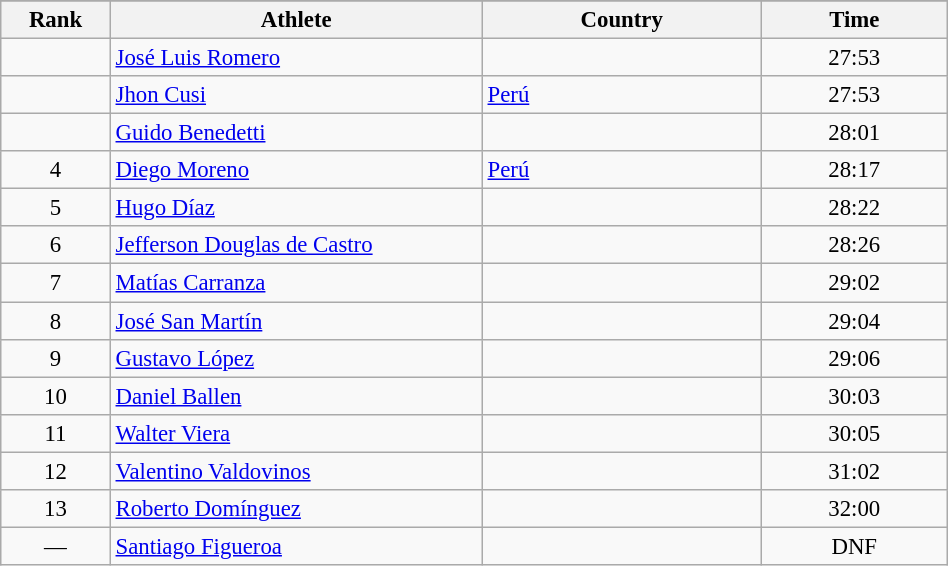<table class="wikitable sortable" style=" text-align:center; font-size:95%;" width="50%">
<tr>
</tr>
<tr>
<th width=5%>Rank</th>
<th width=20%>Athlete</th>
<th width=15%>Country</th>
<th width=10%>Time</th>
</tr>
<tr>
<td align=center></td>
<td align=left><a href='#'>José Luis Romero</a></td>
<td align=left></td>
<td>27:53</td>
</tr>
<tr>
<td align=center></td>
<td align=left><a href='#'>Jhon Cusi</a></td>
<td align=left> <a href='#'>Perú</a></td>
<td>27:53</td>
</tr>
<tr>
<td align=center></td>
<td align=left><a href='#'>Guido Benedetti</a></td>
<td align=left></td>
<td>28:01</td>
</tr>
<tr>
<td align=center>4</td>
<td align=left><a href='#'>Diego Moreno</a></td>
<td align=left> <a href='#'>Perú</a></td>
<td>28:17</td>
</tr>
<tr>
<td align=center>5</td>
<td align=left><a href='#'>Hugo Díaz</a></td>
<td align=left></td>
<td>28:22</td>
</tr>
<tr>
<td align=center>6</td>
<td align=left><a href='#'>Jefferson Douglas de Castro</a></td>
<td align=left></td>
<td>28:26</td>
</tr>
<tr>
<td align=center>7</td>
<td align=left><a href='#'>Matías Carranza</a></td>
<td align=left></td>
<td>29:02</td>
</tr>
<tr>
<td align=center>8</td>
<td align=left><a href='#'>José San Martín</a></td>
<td align=left></td>
<td>29:04</td>
</tr>
<tr>
<td align=center>9</td>
<td align=left><a href='#'>Gustavo López</a></td>
<td align=left></td>
<td>29:06</td>
</tr>
<tr>
<td align=center>10</td>
<td align=left><a href='#'>Daniel Ballen</a></td>
<td align=left></td>
<td>30:03</td>
</tr>
<tr>
<td align=center>11</td>
<td align=left><a href='#'>Walter Viera</a></td>
<td align=left></td>
<td>30:05</td>
</tr>
<tr>
<td align=center>12</td>
<td align=left><a href='#'>Valentino Valdovinos</a></td>
<td align=left></td>
<td>31:02</td>
</tr>
<tr>
<td align=center>13</td>
<td align=left><a href='#'>Roberto Domínguez</a></td>
<td align=left></td>
<td>32:00</td>
</tr>
<tr>
<td align=center>—</td>
<td align=left><a href='#'>Santiago Figueroa</a></td>
<td align=left></td>
<td>DNF</td>
</tr>
</table>
